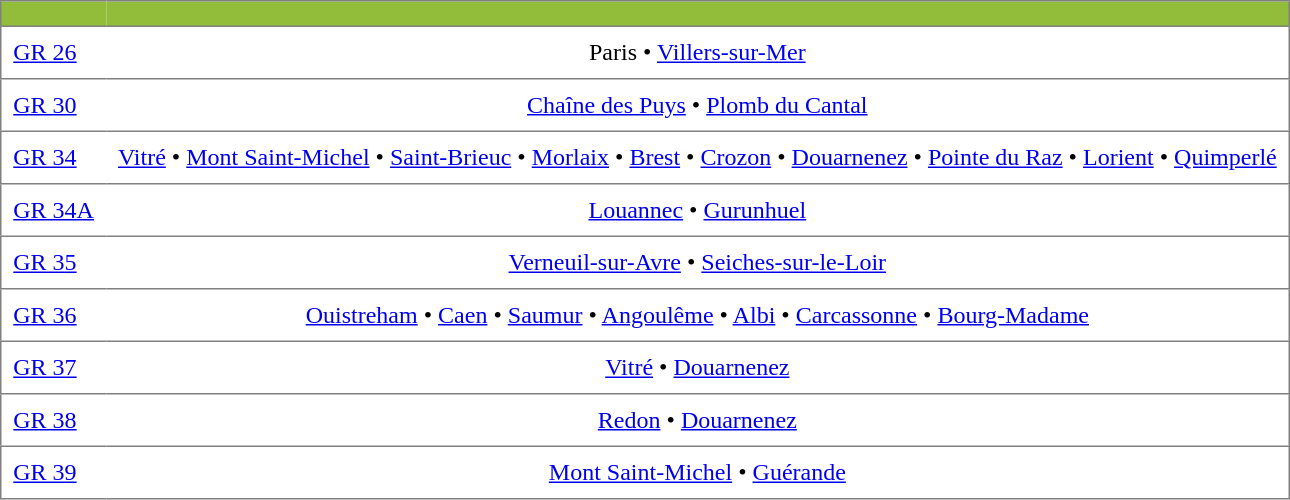<table align="center" cellpadding="8" cellspacing="3" style="border-collapse:collapse;" style="background-color:#F5FAEC" frame="box" rules="rows" rules="columns">
<tr bgcolor="#92BD3B">
<th><strong></strong></th>
<th><strong></strong></th>
</tr>
<tr>
<td><a href='#'>GR 26</a></td>
<td align="center">Paris • <a href='#'>Villers-sur-Mer</a></td>
</tr>
<tr>
<td><a href='#'>GR 30</a></td>
<td align="center"><a href='#'>Chaîne des Puys</a> • <a href='#'>Plomb du Cantal</a></td>
</tr>
<tr>
<td><a href='#'>GR 34</a></td>
<td align="center"><a href='#'>Vitré</a> • <a href='#'>Mont Saint-Michel</a> • <a href='#'>Saint-Brieuc</a> • <a href='#'>Morlaix</a> • <a href='#'>Brest</a> • <a href='#'>Crozon</a> • <a href='#'>Douarnenez</a> • <a href='#'>Pointe du Raz</a> • <a href='#'>Lorient</a> • <a href='#'>Quimperlé</a></td>
</tr>
<tr>
<td><a href='#'>GR 34A</a></td>
<td align="center"><a href='#'>Louannec</a> • <a href='#'>Gurunhuel</a></td>
</tr>
<tr>
<td><a href='#'>GR 35</a></td>
<td align="center"><a href='#'>Verneuil-sur-Avre</a> • <a href='#'>Seiches-sur-le-Loir</a></td>
</tr>
<tr>
<td><a href='#'>GR 36</a></td>
<td align="center"><a href='#'>Ouistreham</a> • <a href='#'>Caen</a> • <a href='#'>Saumur</a> • <a href='#'>Angoulême</a> • <a href='#'>Albi</a> • <a href='#'>Carcassonne</a> • <a href='#'>Bourg-Madame</a></td>
</tr>
<tr>
<td><a href='#'>GR 37</a></td>
<td align="center"><a href='#'>Vitré</a> • <a href='#'>Douarnenez</a></td>
</tr>
<tr>
<td><a href='#'>GR 38</a></td>
<td align="center"><a href='#'>Redon</a> • <a href='#'>Douarnenez</a></td>
</tr>
<tr>
<td><a href='#'>GR 39</a></td>
<td align="center"><a href='#'>Mont Saint-Michel</a> • <a href='#'>Guérande</a></td>
</tr>
</table>
